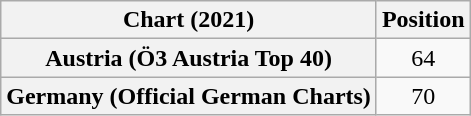<table class="wikitable sortable plainrowheaders" style="text-align:center">
<tr>
<th scope="col">Chart (2021)</th>
<th scope="col">Position</th>
</tr>
<tr>
<th scope="row">Austria (Ö3 Austria Top 40)</th>
<td>64</td>
</tr>
<tr>
<th scope="row">Germany (Official German Charts)</th>
<td>70</td>
</tr>
</table>
